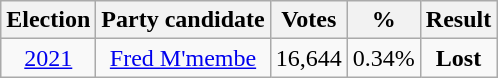<table class=wikitable style=text-align:center>
<tr>
<th><strong>Election</strong></th>
<th>Party candidate</th>
<th><strong>Votes</strong></th>
<th><strong>%</strong></th>
<th>Result</th>
</tr>
<tr>
<td><a href='#'>2021</a></td>
<td><a href='#'>Fred M'membe</a></td>
<td>16,644</td>
<td>0.34%</td>
<td><strong>Lost</strong> </td>
</tr>
</table>
